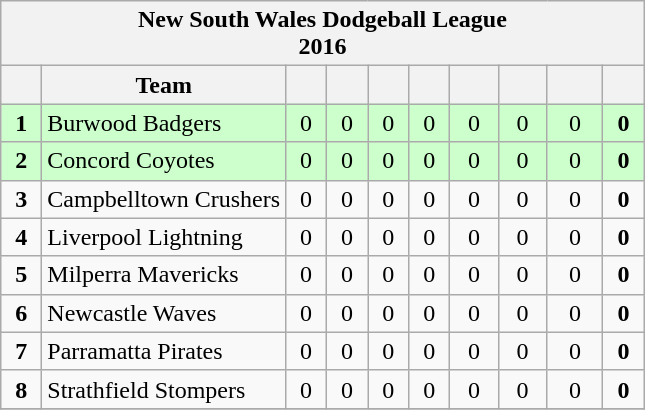<table style="text-align:center;" class="wikitable">
<tr>
<th colspan="10">New South Wales Dodgeball League<br>2016</th>
</tr>
<tr>
<th width="20"></th>
<th>Team</th>
<th width="20"></th>
<th width="20"></th>
<th width="20"></th>
<th width="20"></th>
<th width="25"></th>
<th width="25"></th>
<th width="30"></th>
<th width="20"></th>
</tr>
<tr style="background: #ccffcc;">
<td><strong>1</strong></td>
<td style="text-align:left;">Burwood Badgers</td>
<td>0</td>
<td>0</td>
<td>0</td>
<td>0</td>
<td>0</td>
<td>0</td>
<td>0</td>
<td><strong>0</strong></td>
</tr>
<tr style="background: #ccffcc;">
<td><strong>2</strong></td>
<td style="text-align:left;">Concord Coyotes</td>
<td>0</td>
<td>0</td>
<td>0</td>
<td>0</td>
<td>0</td>
<td>0</td>
<td>0</td>
<td><strong>0</strong></td>
</tr>
<tr style="background:">
<td><strong>3</strong></td>
<td style="text-align:left;">Campbelltown Crushers</td>
<td>0</td>
<td>0</td>
<td>0</td>
<td>0</td>
<td>0</td>
<td>0</td>
<td>0</td>
<td><strong>0</strong></td>
</tr>
<tr style="background:">
<td><strong>4</strong></td>
<td style="text-align:left;">Liverpool Lightning</td>
<td>0</td>
<td>0</td>
<td>0</td>
<td>0</td>
<td>0</td>
<td>0</td>
<td>0</td>
<td><strong>0</strong></td>
</tr>
<tr style="background:">
<td><strong>5</strong></td>
<td style="text-align:left;">Milperra Mavericks</td>
<td>0</td>
<td>0</td>
<td>0</td>
<td>0</td>
<td>0</td>
<td>0</td>
<td>0</td>
<td><strong>0</strong></td>
</tr>
<tr style="background:">
<td><strong>6</strong></td>
<td style="text-align:left;">Newcastle Waves</td>
<td>0</td>
<td>0</td>
<td>0</td>
<td>0</td>
<td>0</td>
<td>0</td>
<td>0</td>
<td><strong>0</strong></td>
</tr>
<tr>
<td><strong>7</strong></td>
<td style="text-align:left;">Parramatta Pirates</td>
<td>0</td>
<td>0</td>
<td>0</td>
<td>0</td>
<td>0</td>
<td>0</td>
<td>0</td>
<td><strong>0</strong></td>
</tr>
<tr>
<td><strong>8</strong></td>
<td style="text-align:left;">Strathfield Stompers</td>
<td>0</td>
<td>0</td>
<td>0</td>
<td>0</td>
<td>0</td>
<td>0</td>
<td>0</td>
<td><strong>0</strong></td>
</tr>
<tr style="background:">
</tr>
</table>
